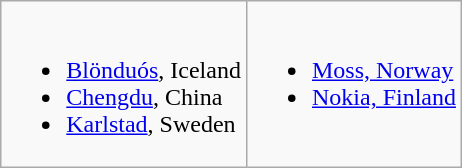<table class="wikitable">
<tr valign="top">
<td><br><ul><li> <a href='#'>Blönduós</a>, Iceland</li><li> <a href='#'>Chengdu</a>, China</li><li> <a href='#'>Karlstad</a>, Sweden</li></ul></td>
<td><br><ul><li> <a href='#'>Moss, Norway</a></li><li> <a href='#'>Nokia, Finland</a></li></ul></td>
</tr>
</table>
